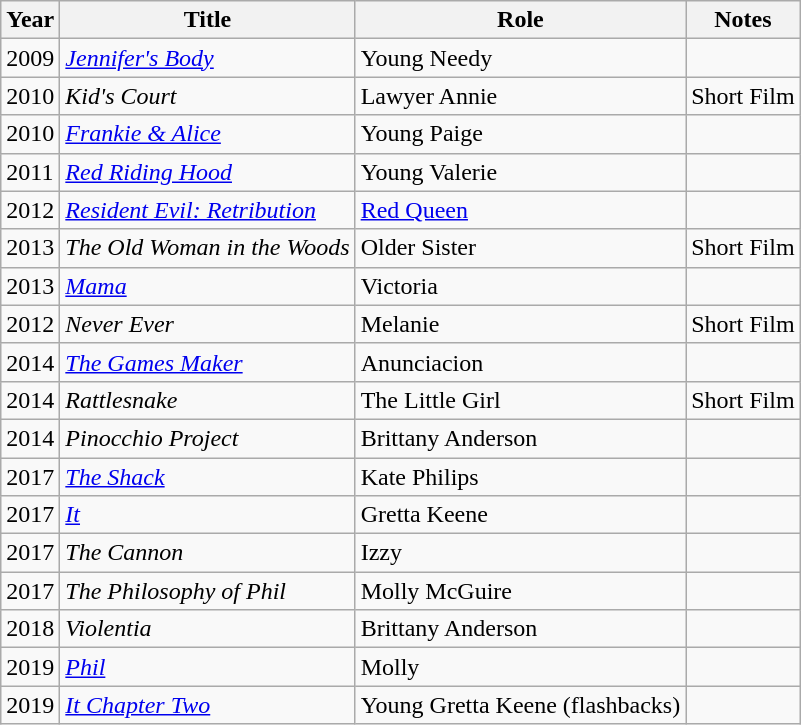<table class="wikitable">
<tr>
<th>Year</th>
<th>Title</th>
<th>Role</th>
<th>Notes</th>
</tr>
<tr>
<td>2009</td>
<td><em><a href='#'>Jennifer's Body</a></em></td>
<td>Young Needy</td>
<td></td>
</tr>
<tr>
<td>2010</td>
<td><em>Kid's Court</em></td>
<td>Lawyer Annie</td>
<td>Short Film</td>
</tr>
<tr>
<td>2010</td>
<td><em><a href='#'>Frankie & Alice</a></em></td>
<td>Young Paige</td>
<td></td>
</tr>
<tr>
<td>2011</td>
<td><em><a href='#'>Red Riding Hood</a></em></td>
<td>Young Valerie</td>
<td></td>
</tr>
<tr>
<td>2012</td>
<td><em><a href='#'>Resident Evil: Retribution</a></em></td>
<td><a href='#'>Red Queen</a></td>
<td></td>
</tr>
<tr>
<td>2013</td>
<td><em>The Old Woman in the Woods</em></td>
<td>Older Sister</td>
<td>Short Film</td>
</tr>
<tr>
<td>2013</td>
<td><em><a href='#'>Mama</a></em></td>
<td>Victoria</td>
<td></td>
</tr>
<tr>
<td>2012</td>
<td><em>Never Ever</em></td>
<td>Melanie</td>
<td>Short Film</td>
</tr>
<tr>
<td>2014</td>
<td><em><a href='#'>The Games Maker</a></em></td>
<td>Anunciacion</td>
<td></td>
</tr>
<tr>
<td>2014</td>
<td><em>Rattlesnake</em></td>
<td>The Little Girl</td>
<td>Short Film</td>
</tr>
<tr>
<td>2014</td>
<td><em>Pinocchio Project</em></td>
<td>Brittany Anderson</td>
<td></td>
</tr>
<tr>
<td>2017</td>
<td><em><a href='#'>The Shack</a></em></td>
<td>Kate Philips</td>
<td></td>
</tr>
<tr>
<td>2017</td>
<td><em><a href='#'>It</a></em></td>
<td>Gretta Keene</td>
<td></td>
</tr>
<tr>
<td>2017</td>
<td><em>The Cannon</em></td>
<td>Izzy</td>
<td></td>
</tr>
<tr>
<td>2017</td>
<td><em>The Philosophy of Phil</em></td>
<td>Molly McGuire</td>
<td></td>
</tr>
<tr>
<td>2018</td>
<td><em>Violentia</em></td>
<td>Brittany Anderson</td>
<td></td>
</tr>
<tr>
<td>2019</td>
<td><em><a href='#'>Phil</a></em></td>
<td>Molly</td>
<td></td>
</tr>
<tr>
<td>2019</td>
<td><em><a href='#'>It Chapter Two</a></em></td>
<td>Young Gretta Keene (flashbacks)</td>
<td></td>
</tr>
</table>
